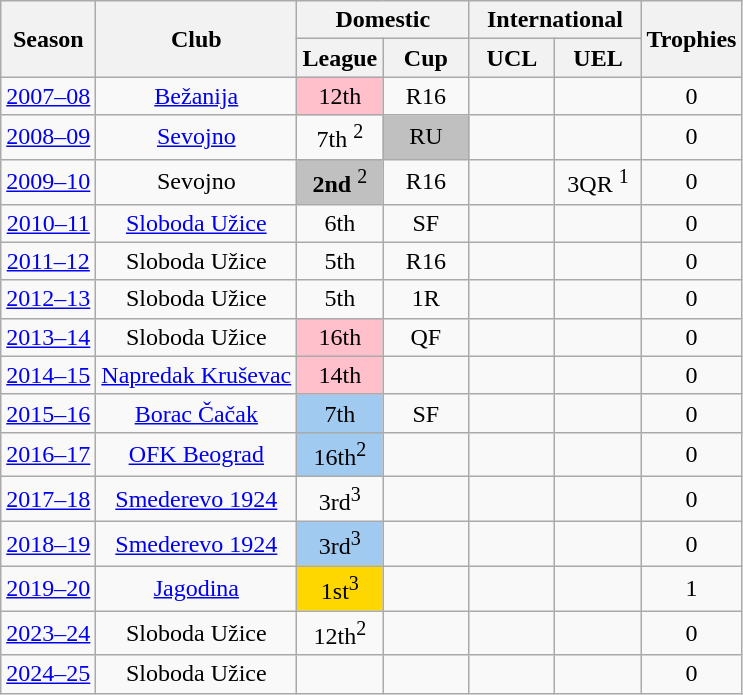<table class="wikitable" style="text-align:center">
<tr style="background:#f0f6ff;">
<th rowspan=2>Season</th>
<th rowspan=2>Club</th>
<th colspan=2>Domestic</th>
<th colspan=2>International</th>
<th rowspan=2>Trophies</th>
</tr>
<tr>
<th width="50">League</th>
<th width="50">Cup</th>
<th width="50">UCL</th>
<th width="50">UEL</th>
</tr>
<tr>
<td><a href='#'>2007–08</a></td>
<td><a href='#'>Bežanija</a></td>
<td bgcolor=Pink>12th</td>
<td>R16</td>
<td></td>
<td></td>
<td>0</td>
</tr>
<tr>
<td><a href='#'>2008–09</a></td>
<td><a href='#'>Sevojno</a></td>
<td>7th <sup>2</sup></td>
<td style="background:silver;">RU</td>
<td></td>
<td></td>
<td>0</td>
</tr>
<tr>
<td><a href='#'>2009–10</a></td>
<td>Sevojno</td>
<td bgcolor=silver><strong>2nd</strong> <sup>2</sup></td>
<td>R16</td>
<td></td>
<td>3QR <sup>1</sup></td>
<td>0</td>
</tr>
<tr>
<td><a href='#'>2010–11</a></td>
<td><a href='#'>Sloboda Užice</a></td>
<td>6th</td>
<td style="background:bronze;">SF</td>
<td></td>
<td></td>
<td>0</td>
</tr>
<tr>
<td><a href='#'>2011–12</a></td>
<td>Sloboda Užice</td>
<td>5th</td>
<td>R16</td>
<td></td>
<td></td>
<td>0</td>
</tr>
<tr>
<td><a href='#'>2012–13</a></td>
<td>Sloboda Užice</td>
<td>5th</td>
<td>1R</td>
<td></td>
<td></td>
<td>0</td>
</tr>
<tr>
<td><a href='#'>2013–14</a></td>
<td>Sloboda Užice</td>
<td bgcolor=Pink>16th</td>
<td>QF</td>
<td></td>
<td></td>
<td>0</td>
</tr>
<tr>
<td><a href='#'>2014–15</a></td>
<td><a href='#'>Napredak Kruševac</a></td>
<td bgcolor=Pink>14th</td>
<td></td>
<td></td>
<td></td>
<td>0</td>
</tr>
<tr>
<td><a href='#'>2015–16</a></td>
<td><a href='#'>Borac Čačak</a></td>
<td bgcolor=#A1CAF1>7th</td>
<td>SF</td>
<td></td>
<td></td>
<td>0</td>
</tr>
<tr>
<td><a href='#'>2016–17</a></td>
<td><a href='#'>OFK Beograd</a></td>
<td bgcolor=#A1CAF1>16th<sup>2</sup></td>
<td></td>
<td></td>
<td></td>
<td>0</td>
</tr>
<tr>
<td><a href='#'>2017–18</a></td>
<td><a href='#'>Smederevo 1924</a></td>
<td>3rd<sup>3</sup></td>
<td></td>
<td></td>
<td></td>
<td>0</td>
</tr>
<tr>
<td><a href='#'>2018–19</a></td>
<td><a href='#'>Smederevo 1924</a></td>
<td bgcolor=#A1CAF1>3rd<sup>3</sup></td>
<td></td>
<td></td>
<td></td>
<td>0</td>
</tr>
<tr>
<td><a href='#'>2019–20</a></td>
<td><a href='#'>Jagodina</a></td>
<td bgcolor=gold>1st<sup>3</sup></td>
<td></td>
<td></td>
<td></td>
<td>1</td>
</tr>
<tr>
<td><a href='#'>2023–24</a></td>
<td>Sloboda Užice</td>
<td>12th<sup>2</sup></td>
<td></td>
<td></td>
<td></td>
<td>0</td>
</tr>
<tr>
<td><a href='#'>2024–25</a></td>
<td>Sloboda Užice</td>
<td></td>
<td></td>
<td></td>
<td></td>
<td>0</td>
</tr>
</table>
